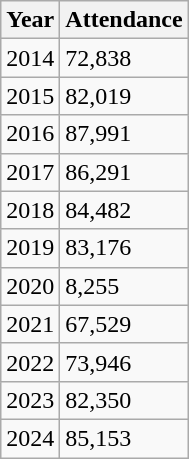<table class="wikitable sortable">
<tr>
<th>Year</th>
<th>Attendance</th>
</tr>
<tr>
<td>2014</td>
<td>72,838</td>
</tr>
<tr>
<td>2015</td>
<td>82,019</td>
</tr>
<tr>
<td>2016</td>
<td>87,991</td>
</tr>
<tr>
<td>2017</td>
<td>86,291</td>
</tr>
<tr>
<td>2018</td>
<td>84,482</td>
</tr>
<tr>
<td>2019</td>
<td>83,176</td>
</tr>
<tr>
<td>2020</td>
<td>8,255</td>
</tr>
<tr>
<td>2021</td>
<td>67,529</td>
</tr>
<tr>
<td>2022</td>
<td>73,946</td>
</tr>
<tr>
<td>2023</td>
<td>82,350</td>
</tr>
<tr>
<td>2024</td>
<td>85,153</td>
</tr>
</table>
